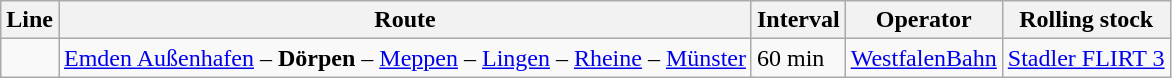<table class="wikitable">
<tr>
<th>Line</th>
<th colspan="3">Route</th>
<th>Interval</th>
<th>Operator</th>
<th>Rolling stock</th>
</tr>
<tr>
<td></td>
<td colspan="3"><a href='#'>Emden Außenhafen</a> – <strong>Dörpen</strong> – <a href='#'>Meppen</a> – <a href='#'>Lingen</a> – <a href='#'>Rheine</a> – <a href='#'>Münster</a></td>
<td>60 min</td>
<td><a href='#'>WestfalenBahn</a></td>
<td><a href='#'>Stadler FLIRT 3</a></td>
</tr>
</table>
